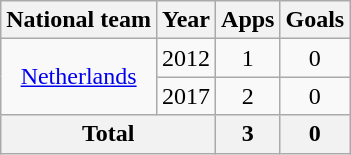<table class="wikitable" style="text-align:center">
<tr>
<th>National team</th>
<th>Year</th>
<th>Apps</th>
<th>Goals</th>
</tr>
<tr>
<td rowspan="2"><a href='#'>Netherlands</a></td>
<td>2012</td>
<td>1</td>
<td>0</td>
</tr>
<tr>
<td>2017</td>
<td>2</td>
<td>0</td>
</tr>
<tr>
<th colspan="2">Total</th>
<th>3</th>
<th>0</th>
</tr>
</table>
